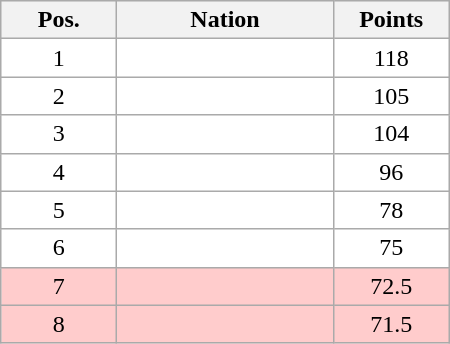<table class="wikitable gauche" cellspacing="1" style="width:300px;">
<tr style="background:#efefef; text-align:center;">
<th style="width:70px;">Pos.</th>
<th>Nation</th>
<th style="width:70px;">Points</th>
</tr>
<tr style="vertical-align:top; text-align:center; background:#fff;">
<td>1</td>
<td style="text-align:left;"></td>
<td>118</td>
</tr>
<tr style="vertical-align:top; text-align:center; background:#fff;">
<td>2</td>
<td style="text-align:left;"></td>
<td>105</td>
</tr>
<tr style="vertical-align:top; text-align:center; background:#fff;">
<td>3</td>
<td style="text-align:left;"></td>
<td>104</td>
</tr>
<tr style="vertical-align:top; text-align:center; background:#fff;">
<td>4</td>
<td style="text-align:left;"></td>
<td>96</td>
</tr>
<tr style="vertical-align:top; text-align:center; background:#fff;">
<td>5</td>
<td style="text-align:left;"></td>
<td>78</td>
</tr>
<tr style="vertical-align:top; text-align:center; background:#fff;">
<td>6</td>
<td style="text-align:left;"></td>
<td>75</td>
</tr>
<tr style="vertical-align:top; text-align:center; background:#ffcccc;">
<td>7</td>
<td style="text-align:left;"></td>
<td>72.5</td>
</tr>
<tr style="vertical-align:top; text-align:center; background:#ffcccc;">
<td>8</td>
<td style="text-align:left;"></td>
<td>71.5</td>
</tr>
</table>
